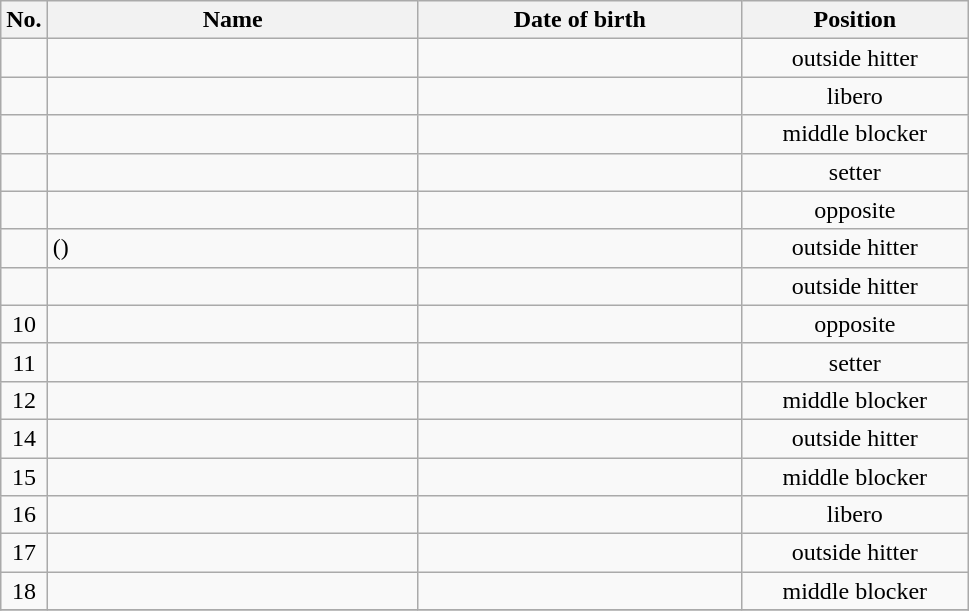<table class="wikitable sortable" style="font-size:100%; text-align:center;">
<tr>
<th>No.</th>
<th style="width:15em">Name</th>
<th style="width:13em">Date of birth</th>
<th style="width:9em">Position</th>
</tr>
<tr>
<td></td>
<td align=left> </td>
<td align=right></td>
<td>outside hitter</td>
</tr>
<tr>
<td></td>
<td align=left> </td>
<td align=right></td>
<td>libero</td>
</tr>
<tr>
<td></td>
<td align=left> </td>
<td align=right></td>
<td>middle blocker</td>
</tr>
<tr>
<td></td>
<td align=left> </td>
<td align=right></td>
<td>setter</td>
</tr>
<tr>
<td></td>
<td align=left> </td>
<td align=right></td>
<td>opposite</td>
</tr>
<tr>
<td></td>
<td align=left>  ()</td>
<td align=right></td>
<td>outside hitter</td>
</tr>
<tr>
<td></td>
<td align=left> </td>
<td align=right></td>
<td>outside hitter</td>
</tr>
<tr>
<td>10</td>
<td align=left> </td>
<td align=right></td>
<td>opposite</td>
</tr>
<tr>
<td>11</td>
<td align=left> </td>
<td align=right></td>
<td>setter</td>
</tr>
<tr>
<td>12</td>
<td align=left> </td>
<td align=right></td>
<td>middle blocker</td>
</tr>
<tr>
<td>14</td>
<td align=left> </td>
<td align=right></td>
<td>outside hitter</td>
</tr>
<tr>
<td>15</td>
<td align=left> </td>
<td align=right></td>
<td>middle blocker</td>
</tr>
<tr>
<td>16</td>
<td align=left> </td>
<td align=right></td>
<td>libero</td>
</tr>
<tr>
<td>17</td>
<td align=left> </td>
<td align=right></td>
<td>outside hitter</td>
</tr>
<tr>
<td>18</td>
<td align=left> </td>
<td align=right></td>
<td>middle blocker</td>
</tr>
<tr>
</tr>
</table>
